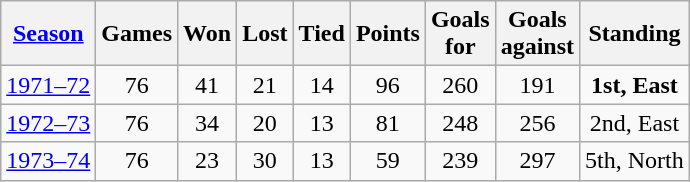<table class="wikitable" style="text-align:center">
<tr>
<th><a href='#'>Season</a></th>
<th>Games</th>
<th>Won</th>
<th>Lost</th>
<th>Tied</th>
<th>Points</th>
<th>Goals<br>for</th>
<th>Goals<br>against</th>
<th>Standing</th>
</tr>
<tr>
<td><a href='#'>1971–72</a></td>
<td>76</td>
<td>41</td>
<td>21</td>
<td>14</td>
<td>96</td>
<td>260</td>
<td>191</td>
<td><strong>1st, East</strong></td>
</tr>
<tr>
<td><a href='#'>1972–73</a></td>
<td>76</td>
<td>34</td>
<td>20</td>
<td>13</td>
<td>81</td>
<td>248</td>
<td>256</td>
<td>2nd, East</td>
</tr>
<tr>
<td><a href='#'>1973–74</a></td>
<td>76</td>
<td>23</td>
<td>30</td>
<td>13</td>
<td>59</td>
<td>239</td>
<td>297</td>
<td>5th, North</td>
</tr>
</table>
